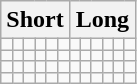<table class="wikitable letters-lo plain-row-headers letters-violet">
<tr>
<th colspan=6>Short</th>
<th colspan=6>Long</th>
</tr>
<tr>
<td></td>
<td></td>
<td></td>
<td></td>
<td></td>
<td></td>
<td></td>
<td></td>
<td></td>
<td></td>
<td></td>
</tr>
<tr>
<td></td>
<td></td>
<td></td>
<td></td>
<td></td>
<td></td>
<td></td>
<td></td>
<td></td>
<td></td>
<td></td>
<td></td>
</tr>
<tr>
<td></td>
<td></td>
<td></td>
<td></td>
<td></td>
<td></td>
<td></td>
<td></td>
<td></td>
<td></td>
<td></td>
<td></td>
</tr>
<tr>
<td></td>
<td></td>
<td></td>
<td></td>
<td></td>
<td></td>
<td></td>
<td></td>
<td></td>
<td></td>
<td></td>
<td></td>
</tr>
</table>
